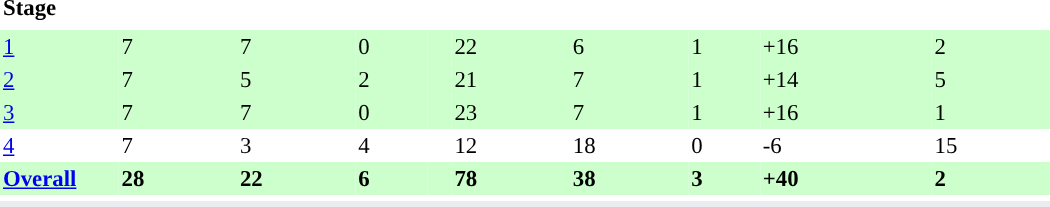<table class="toccolours" border=0 cellpadding="2" cellspacing="0" style="font-size:95%; text-align:left; width:700px;">
<tr align="left" style="background:#">
<th style="width:75px">Stage</th>
<th></th>
<th></th>
<th></th>
<th></th>
<th></th>
<th></th>
<th></th>
<th></th>
<th></th>
</tr>
<tr>
<td colspan = "10"></td>
</tr>
<tr>
</tr>
<tr style="background:#cfc;">
<td><a href='#'>1</a></td>
<td>7</td>
<td>7</td>
<td>0</td>
<td></td>
<td>22</td>
<td>6</td>
<td>1</td>
<td>+16</td>
<td>2</td>
</tr>
<tr style="background:#cfc">
<td><a href='#'>2</a></td>
<td>7</td>
<td>5</td>
<td>2</td>
<td></td>
<td>21</td>
<td>7</td>
<td>1</td>
<td>+14</td>
<td>5</td>
</tr>
<tr style="background:#cfc">
<td><a href='#'>3</a></td>
<td>7</td>
<td>7</td>
<td>0</td>
<td></td>
<td>23</td>
<td>7</td>
<td>1</td>
<td>+16</td>
<td>1</td>
</tr>
<tr>
<td><a href='#'>4</a></td>
<td>7</td>
<td>3</td>
<td>4</td>
<td></td>
<td>12</td>
<td>18</td>
<td>0</td>
<td>-6</td>
<td>15</td>
</tr>
<tr style="background-color:#cfc;">
<th><a href='#'>Overall</a></th>
<th>28</th>
<th>22</th>
<th>6</th>
<th></th>
<th>78</th>
<th>38</th>
<th>3</th>
<th>+40</th>
<th>2</th>
</tr>
<tr>
<td colspan="10"></td>
</tr>
<tr align="left" style="background:#EAECF0; color:#000;">
<td colspan="10" style="text-align:center;"> </td>
</tr>
</table>
